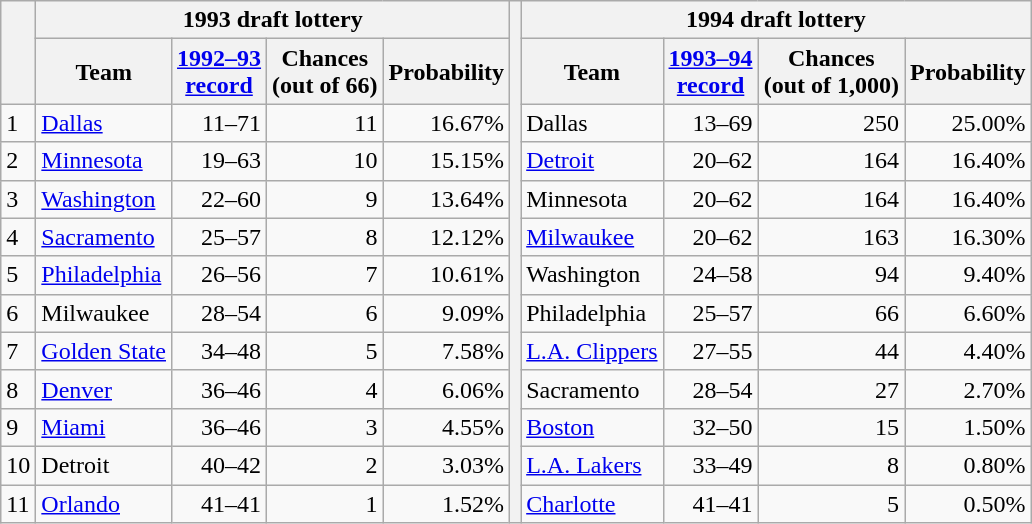<table class="wikitable" style="text-align:right">
<tr>
<th rowspan="2"></th>
<th colspan="4">1993 draft lottery</th>
<th rowspan="13"></th>
<th colspan="4">1994 draft lottery</th>
</tr>
<tr>
<th>Team</th>
<th><a href='#'>1992–93<br>record</a></th>
<th>Chances<br>(out of 66)</th>
<th>Probability</th>
<th>Team</th>
<th><a href='#'>1993–94<br>record</a></th>
<th>Chances<br>(out of 1,000)</th>
<th>Probability</th>
</tr>
<tr>
<td align="left">1</td>
<td align="left"><a href='#'>Dallas</a></td>
<td>11–71</td>
<td>11</td>
<td>16.67%</td>
<td align="left">Dallas</td>
<td>13–69</td>
<td>250</td>
<td>25.00%</td>
</tr>
<tr>
<td align="left">2</td>
<td align="left"><a href='#'>Minnesota</a></td>
<td>19–63</td>
<td>10</td>
<td>15.15%</td>
<td align="left"><a href='#'>Detroit</a></td>
<td>20–62</td>
<td>164</td>
<td>16.40%</td>
</tr>
<tr>
<td align="left">3</td>
<td align="left"><a href='#'>Washington</a></td>
<td>22–60</td>
<td>9</td>
<td>13.64%</td>
<td align="left">Minnesota</td>
<td>20–62</td>
<td>164</td>
<td>16.40%</td>
</tr>
<tr>
<td align="left">4</td>
<td align="left"><a href='#'>Sacramento</a></td>
<td>25–57</td>
<td>8</td>
<td>12.12%</td>
<td align="left"><a href='#'>Milwaukee</a></td>
<td>20–62</td>
<td>163</td>
<td>16.30%</td>
</tr>
<tr>
<td align="left">5</td>
<td align="left"><a href='#'>Philadelphia</a></td>
<td>26–56</td>
<td>7</td>
<td>10.61%</td>
<td align="left">Washington</td>
<td>24–58</td>
<td>94</td>
<td>9.40%</td>
</tr>
<tr>
<td align="left">6</td>
<td align="left">Milwaukee</td>
<td>28–54</td>
<td>6</td>
<td>9.09%</td>
<td align="left">Philadelphia</td>
<td>25–57</td>
<td>66</td>
<td>6.60%</td>
</tr>
<tr>
<td align="left">7</td>
<td align="left"><a href='#'>Golden State</a></td>
<td>34–48</td>
<td>5</td>
<td>7.58%</td>
<td align="left"><a href='#'>L.A. Clippers</a></td>
<td>27–55</td>
<td>44</td>
<td>4.40%</td>
</tr>
<tr>
<td align="left">8</td>
<td align="left"><a href='#'>Denver</a></td>
<td>36–46</td>
<td>4</td>
<td>6.06%</td>
<td align="left">Sacramento</td>
<td>28–54</td>
<td>27</td>
<td>2.70%</td>
</tr>
<tr>
<td align="left">9</td>
<td align="left"><a href='#'>Miami</a></td>
<td>36–46</td>
<td>3</td>
<td>4.55%</td>
<td align="left"><a href='#'>Boston</a></td>
<td>32–50</td>
<td>15</td>
<td>1.50%</td>
</tr>
<tr>
<td align="left">10</td>
<td align="left">Detroit</td>
<td>40–42</td>
<td>2</td>
<td>3.03%</td>
<td align="left"><a href='#'>L.A. Lakers</a></td>
<td>33–49</td>
<td>8</td>
<td>0.80%</td>
</tr>
<tr>
<td align="left">11</td>
<td align="left"><a href='#'>Orlando</a></td>
<td>41–41</td>
<td>1</td>
<td>1.52%</td>
<td align="left"><a href='#'>Charlotte</a></td>
<td>41–41</td>
<td>5</td>
<td>0.50%</td>
</tr>
</table>
